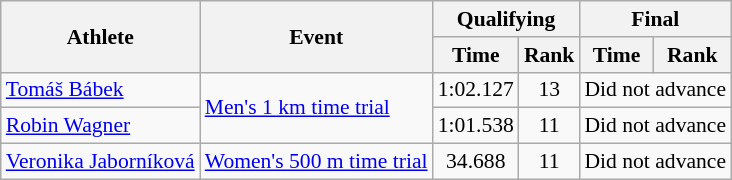<table class="wikitable" style="font-size:90%">
<tr>
<th rowspan=2>Athlete</th>
<th rowspan=2>Event</th>
<th colspan=2>Qualifying</th>
<th colspan=2>Final</th>
</tr>
<tr>
<th>Time</th>
<th>Rank</th>
<th>Time</th>
<th>Rank</th>
</tr>
<tr align=center>
<td align=left><a href='#'>Tomáš Bábek</a></td>
<td align=left rowspan=2><a href='#'>Men's 1 km time trial</a></td>
<td>1:02.127</td>
<td>13</td>
<td colspan=2>Did not advance</td>
</tr>
<tr align=center>
<td align=left><a href='#'>Robin Wagner</a></td>
<td>1:01.538</td>
<td>11</td>
<td colspan=2>Did not advance</td>
</tr>
<tr align=center>
<td align=left><a href='#'>Veronika Jaborníková</a></td>
<td align=left><a href='#'>Women's 500 m time trial</a></td>
<td>34.688</td>
<td>11</td>
<td colspan=2>Did not advance</td>
</tr>
</table>
